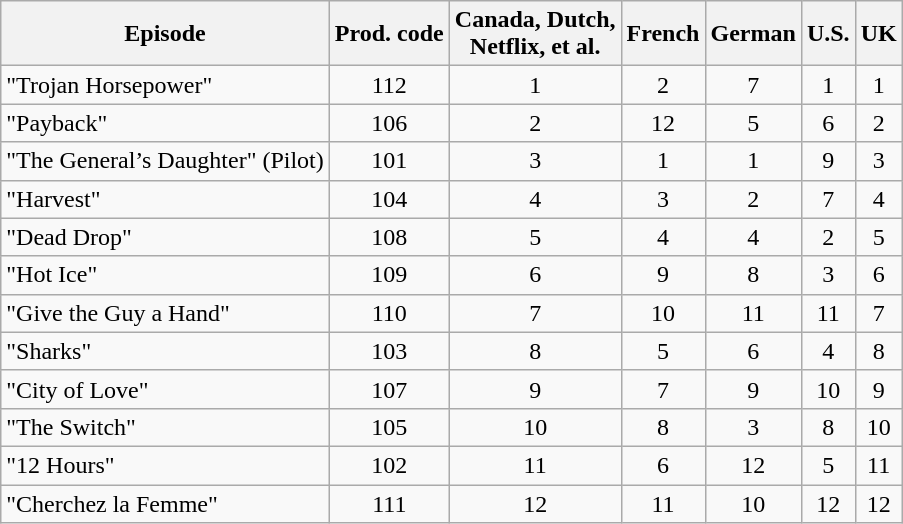<table class="wikitable sortable" style="text-align:center;">
<tr>
<th>Episode</th>
<th>Prod. code</th>
<th>Canada, Dutch,<br>Netflix, et al.</th>
<th>French</th>
<th>German</th>
<th>U.S.</th>
<th>UK</th>
</tr>
<tr>
<td align=left>"Trojan Horsepower"</td>
<td>112</td>
<td>1</td>
<td>2</td>
<td>7</td>
<td>1</td>
<td>1</td>
</tr>
<tr>
<td align=left>"Payback"</td>
<td>106</td>
<td>2</td>
<td>12</td>
<td>5</td>
<td>6</td>
<td>2</td>
</tr>
<tr>
<td align=left>"The General’s Daughter" (Pilot)</td>
<td>101</td>
<td>3</td>
<td>1</td>
<td>1</td>
<td>9</td>
<td>3</td>
</tr>
<tr>
<td align=left>"Harvest"</td>
<td>104</td>
<td>4</td>
<td>3</td>
<td>2</td>
<td>7</td>
<td>4</td>
</tr>
<tr>
<td align=left>"Dead Drop"</td>
<td>108</td>
<td>5</td>
<td>4</td>
<td>4</td>
<td>2</td>
<td>5</td>
</tr>
<tr>
<td align=left>"Hot Ice"</td>
<td>109</td>
<td>6</td>
<td>9</td>
<td>8</td>
<td>3</td>
<td>6</td>
</tr>
<tr>
<td align=left>"Give the Guy a Hand"</td>
<td>110</td>
<td>7</td>
<td>10</td>
<td>11</td>
<td>11</td>
<td>7</td>
</tr>
<tr>
<td align=left>"Sharks"</td>
<td>103</td>
<td>8</td>
<td>5</td>
<td>6</td>
<td>4</td>
<td>8</td>
</tr>
<tr>
<td align=left>"City of Love"</td>
<td>107</td>
<td>9</td>
<td>7</td>
<td>9</td>
<td>10</td>
<td>9</td>
</tr>
<tr>
<td align=left>"The Switch"</td>
<td>105</td>
<td>10</td>
<td>8</td>
<td>3</td>
<td>8</td>
<td>10</td>
</tr>
<tr>
<td align=left>"12 Hours"</td>
<td>102</td>
<td>11</td>
<td>6</td>
<td>12</td>
<td>5</td>
<td>11</td>
</tr>
<tr>
<td align=left>"Cherchez la Femme"</td>
<td>111</td>
<td>12</td>
<td>11</td>
<td>10</td>
<td>12</td>
<td>12</td>
</tr>
</table>
